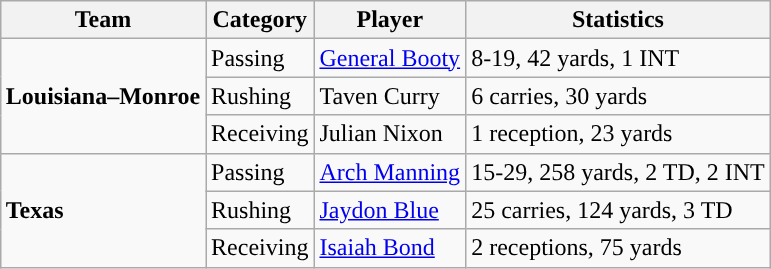<table class="wikitable" style="float: right;">
<tr>
<th>Team</th>
<th>Category</th>
<th>Player</th>
<th>Statistics</th>
</tr>
<tr>
<td rowspan=3><strong>Louisiana–Monroe</strong></td>
<td>Passing</td>
<td><a href='#'>General Booty</a></td>
<td>8-19, 42 yards, 1 INT</td>
</tr>
<tr>
<td>Rushing</td>
<td>Taven Curry</td>
<td>6 carries, 30 yards</td>
</tr>
<tr>
<td>Receiving</td>
<td>Julian Nixon</td>
<td>1 reception, 23 yards</td>
</tr>
<tr>
<td rowspan=3><strong>Texas</strong></td>
<td>Passing</td>
<td><a href='#'>Arch Manning</a></td>
<td>15-29, 258 yards, 2 TD, 2 INT</td>
</tr>
<tr>
<td>Rushing</td>
<td><a href='#'>Jaydon Blue</a></td>
<td>25 carries, 124 yards, 3 TD</td>
</tr>
<tr>
<td>Receiving</td>
<td><a href='#'>Isaiah Bond</a></td>
<td>2 receptions, 75 yards</td>
</tr>
</table>
